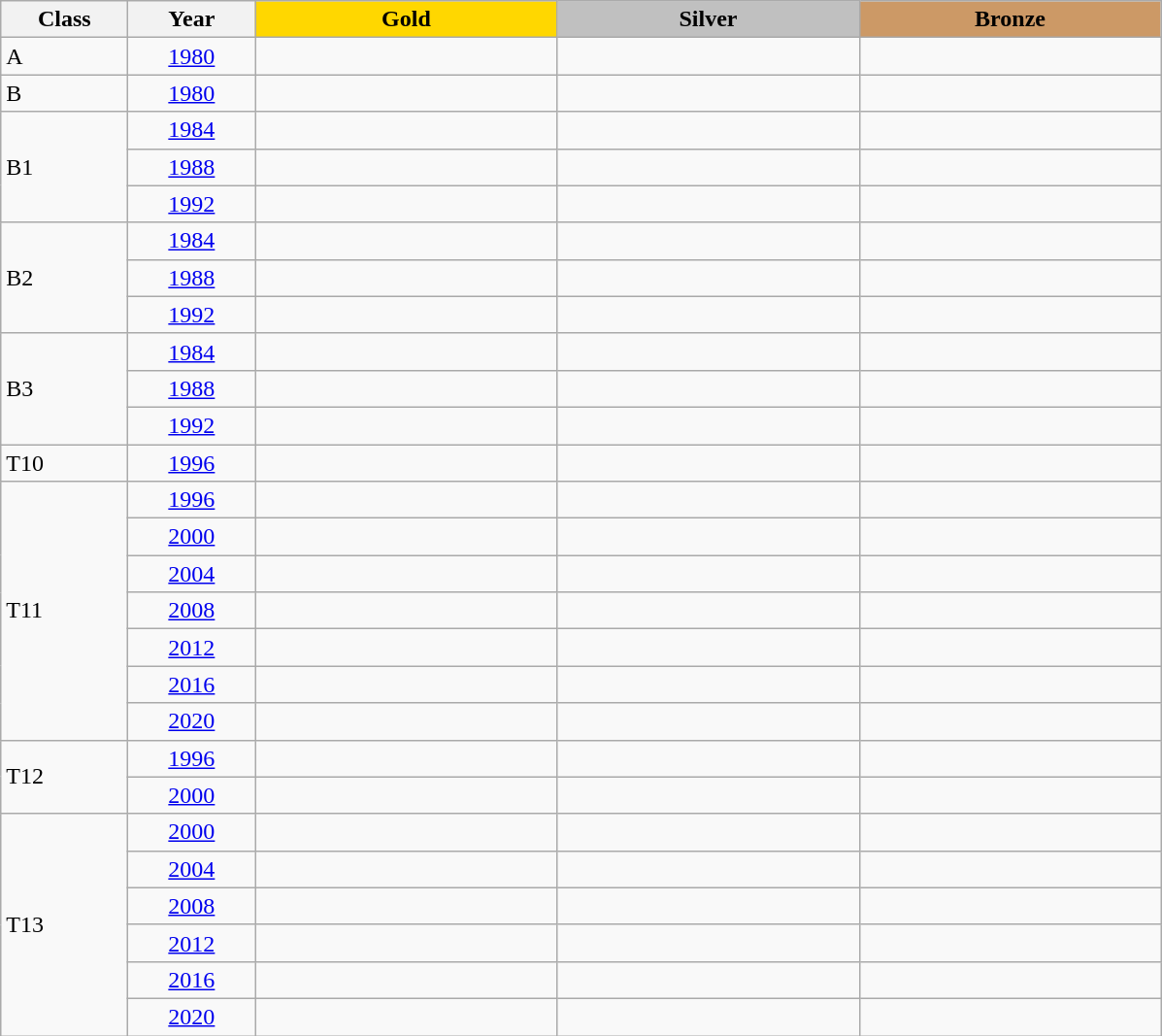<table class="wikitable">
<tr>
<th width=80>Class</th>
<th width=80>Year</th>
<td align=center width=200 bgcolor=gold><strong>Gold</strong></td>
<td align=center width=200 bgcolor=silver><strong>Silver</strong></td>
<td align=center width=200 bgcolor=cc9966><strong>Bronze</strong></td>
</tr>
<tr>
<td>A</td>
<td align=center><a href='#'>1980</a></td>
<td></td>
<td></td>
<td></td>
</tr>
<tr>
<td>B</td>
<td align=center><a href='#'>1980</a></td>
<td></td>
<td></td>
<td></td>
</tr>
<tr>
<td rowspan=3>B1</td>
<td align=center><a href='#'>1984</a></td>
<td></td>
<td></td>
<td></td>
</tr>
<tr>
<td align=center><a href='#'>1988</a></td>
<td></td>
<td></td>
<td></td>
</tr>
<tr>
<td align=center><a href='#'>1992</a></td>
<td></td>
<td></td>
<td></td>
</tr>
<tr>
<td rowspan=3>B2</td>
<td align=center><a href='#'>1984</a></td>
<td></td>
<td></td>
<td></td>
</tr>
<tr>
<td align=center><a href='#'>1988</a></td>
<td></td>
<td></td>
<td></td>
</tr>
<tr>
<td align=center><a href='#'>1992</a></td>
<td></td>
<td></td>
<td></td>
</tr>
<tr>
<td rowspan=3>B3</td>
<td align=center><a href='#'>1984</a></td>
<td></td>
<td></td>
<td></td>
</tr>
<tr>
<td align=center><a href='#'>1988</a></td>
<td></td>
<td></td>
<td></td>
</tr>
<tr>
<td align=center><a href='#'>1992</a></td>
<td></td>
<td></td>
<td></td>
</tr>
<tr>
<td>T10</td>
<td align=center><a href='#'>1996</a></td>
<td></td>
<td></td>
<td></td>
</tr>
<tr>
<td rowspan=7>T11</td>
<td align=center><a href='#'>1996</a></td>
<td></td>
<td></td>
<td></td>
</tr>
<tr>
<td align=center><a href='#'>2000</a></td>
<td></td>
<td></td>
<td></td>
</tr>
<tr>
<td align=center><a href='#'>2004</a></td>
<td></td>
<td></td>
<td></td>
</tr>
<tr>
<td align=center><a href='#'>2008</a></td>
<td></td>
<td></td>
<td></td>
</tr>
<tr>
<td align=center><a href='#'>2012</a></td>
<td></td>
<td></td>
<td></td>
</tr>
<tr>
<td align=center><a href='#'>2016</a></td>
<td></td>
<td></td>
<td></td>
</tr>
<tr>
<td align=center><a href='#'>2020</a></td>
<td></td>
<td></td>
<td></td>
</tr>
<tr>
<td rowspan=2>T12</td>
<td align=center><a href='#'>1996</a></td>
<td></td>
<td></td>
<td></td>
</tr>
<tr>
<td align=center><a href='#'>2000</a></td>
<td></td>
<td></td>
<td></td>
</tr>
<tr>
<td rowspan=6>T13</td>
<td align=center><a href='#'>2000</a></td>
<td></td>
<td></td>
<td></td>
</tr>
<tr>
<td align=center><a href='#'>2004</a></td>
<td></td>
<td></td>
<td></td>
</tr>
<tr>
<td align=center><a href='#'>2008</a></td>
<td></td>
<td></td>
<td></td>
</tr>
<tr>
<td align=center><a href='#'>2012</a></td>
<td></td>
<td></td>
<td></td>
</tr>
<tr>
<td align=center><a href='#'>2016</a></td>
<td></td>
<td></td>
<td></td>
</tr>
<tr>
<td align=center><a href='#'>2020</a></td>
<td></td>
<td></td>
<td></td>
</tr>
</table>
